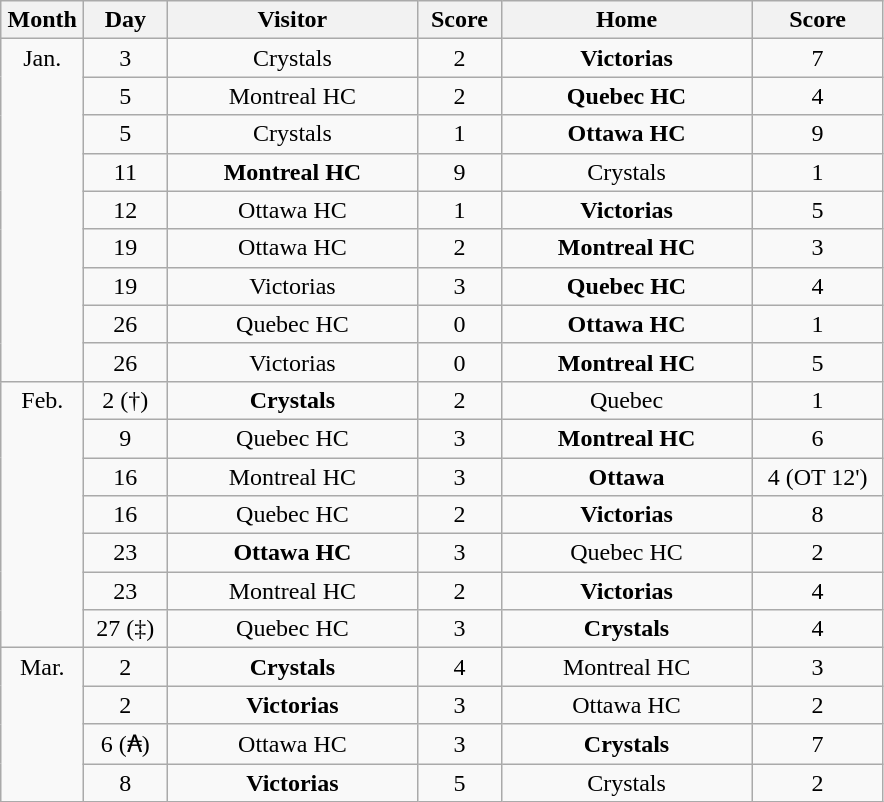<table class="wikitable" style="text-align:center;">
<tr>
<th style="width:3em">Month</th>
<th style="width:3em">Day</th>
<th style="width:10em">Visitor</th>
<th style="width:3em">Score</th>
<th style="width:10em">Home</th>
<th style="width:5em">Score</th>
</tr>
<tr>
<td rowspan=9 valign=top>Jan.</td>
<td>3</td>
<td>Crystals</td>
<td>2</td>
<td><strong>Victorias</strong></td>
<td>7</td>
</tr>
<tr>
<td>5</td>
<td>Montreal HC</td>
<td>2</td>
<td><strong>Quebec HC</strong></td>
<td>4</td>
</tr>
<tr>
<td>5</td>
<td>Crystals</td>
<td>1</td>
<td><strong>Ottawa HC</strong></td>
<td>9</td>
</tr>
<tr>
<td>11</td>
<td><strong>Montreal HC</strong></td>
<td>9</td>
<td>Crystals</td>
<td>1</td>
</tr>
<tr>
<td>12</td>
<td>Ottawa HC</td>
<td>1</td>
<td><strong>Victorias</strong></td>
<td>5</td>
</tr>
<tr>
<td>19</td>
<td>Ottawa  HC</td>
<td>2</td>
<td><strong>Montreal HC</strong></td>
<td>3</td>
</tr>
<tr>
<td>19</td>
<td>Victorias</td>
<td>3</td>
<td><strong>Quebec HC</strong></td>
<td>4</td>
</tr>
<tr>
<td>26</td>
<td>Quebec HC</td>
<td>0</td>
<td><strong>Ottawa HC</strong></td>
<td>1</td>
</tr>
<tr>
<td>26</td>
<td>Victorias</td>
<td>0</td>
<td><strong>Montreal HC</strong></td>
<td>5</td>
</tr>
<tr>
<td rowspan=7 valign=top>Feb.</td>
<td>2 (†)</td>
<td><strong>Crystals</strong></td>
<td>2</td>
<td>Quebec</td>
<td>1</td>
</tr>
<tr>
<td>9</td>
<td>Quebec HC</td>
<td>3</td>
<td><strong>Montreal HC</strong></td>
<td>6</td>
</tr>
<tr>
<td>16</td>
<td>Montreal HC</td>
<td>3</td>
<td><strong>Ottawa</strong></td>
<td>4 (OT 12')</td>
</tr>
<tr>
<td>16</td>
<td>Quebec HC</td>
<td>2</td>
<td><strong>Victorias</strong></td>
<td>8</td>
</tr>
<tr>
<td>23</td>
<td><strong>Ottawa HC</strong></td>
<td>3</td>
<td>Quebec HC</td>
<td>2</td>
</tr>
<tr>
<td>23</td>
<td>Montreal HC</td>
<td>2</td>
<td><strong>Victorias</strong></td>
<td>4</td>
</tr>
<tr>
<td>27 (‡)</td>
<td>Quebec HC</td>
<td>3</td>
<td><strong>Crystals</strong></td>
<td>4</td>
</tr>
<tr>
<td rowspan=4 valign=top>Mar.</td>
<td>2</td>
<td><strong>Crystals</strong></td>
<td>4</td>
<td>Montreal HC</td>
<td>3</td>
</tr>
<tr>
<td>2</td>
<td><strong>Victorias</strong></td>
<td>3</td>
<td>Ottawa HC</td>
<td>2</td>
</tr>
<tr>
<td>6 (₳)</td>
<td>Ottawa HC</td>
<td>3</td>
<td><strong>Crystals</strong></td>
<td>7</td>
</tr>
<tr>
<td>8</td>
<td><strong>Victorias</strong></td>
<td>5</td>
<td>Crystals</td>
<td>2</td>
</tr>
</table>
